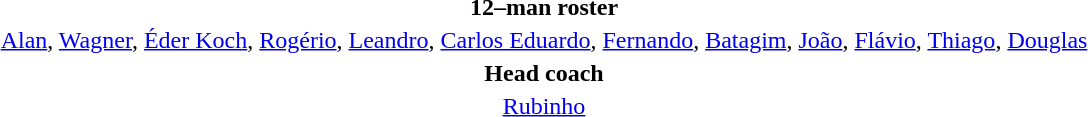<table style="text-align: center; margin-top: 2em; margin-left: auto; margin-right: auto">
<tr>
<td><strong>12–man roster</strong></td>
</tr>
<tr>
<td><a href='#'>Alan</a>, <a href='#'>Wagner</a>, <a href='#'>Éder Koch</a>, <a href='#'>Rogério</a>, <a href='#'>Leandro</a>, <a href='#'>Carlos Eduardo</a>, <a href='#'>Fernando</a>, <a href='#'>Batagim</a>, <a href='#'>João</a>, <a href='#'>Flávio</a>, <a href='#'>Thiago</a>, <a href='#'>Douglas</a></td>
</tr>
<tr>
<td><strong>Head coach</strong></td>
</tr>
<tr>
<td><a href='#'>Rubinho</a></td>
</tr>
</table>
